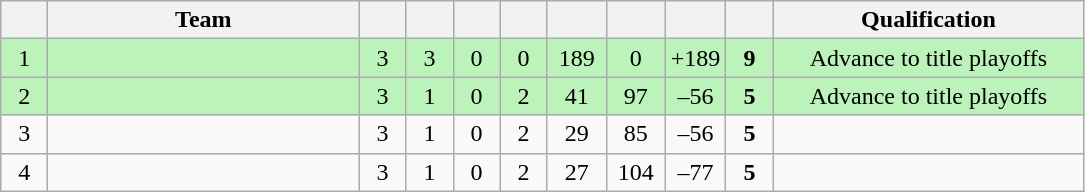<table class="wikitable" style="text-align:center;">
<tr>
<th style="width:1.5em;"></th>
<th style="width:12.5em">Team</th>
<th style="width:1.5em;"></th>
<th style="width:1.5em;"></th>
<th style="width:1.5em;"></th>
<th style="width:1.5em;"></th>
<th style="width:2.0em;"></th>
<th style="width:2.0em;"></th>
<th style="width:2.0em;"></th>
<th style="width:1.5em;"></th>
<th style="width:12.5em">Qualification</th>
</tr>
<tr bgcolor=#bbf3bb>
<td>1</td>
<td align=left></td>
<td>3</td>
<td>3</td>
<td>0</td>
<td>0</td>
<td>189</td>
<td>0</td>
<td>+189</td>
<td><strong>9</strong></td>
<td>Advance to title playoffs</td>
</tr>
<tr bgcolor=#bbf3bb>
<td>2</td>
<td align=left></td>
<td>3</td>
<td>1</td>
<td>0</td>
<td>2</td>
<td>41</td>
<td>97</td>
<td>–56</td>
<td><strong>5</strong></td>
<td>Advance to title playoffs</td>
</tr>
<tr>
<td>3</td>
<td align=left></td>
<td>3</td>
<td>1</td>
<td>0</td>
<td>2</td>
<td>29</td>
<td>85</td>
<td>–56</td>
<td><strong>5</strong></td>
<td></td>
</tr>
<tr>
<td>4</td>
<td align=left></td>
<td>3</td>
<td>1</td>
<td>0</td>
<td>2</td>
<td>27</td>
<td>104</td>
<td>–77</td>
<td><strong>5</strong></td>
<td></td>
</tr>
</table>
